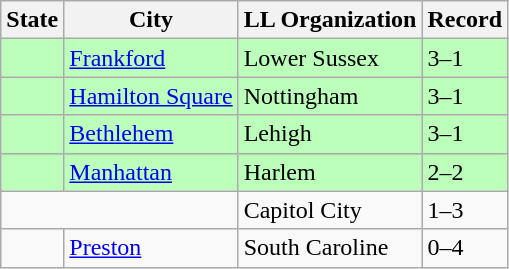<table class="wikitable">
<tr>
<th>State</th>
<th>City</th>
<th>LL Organization</th>
<th>Record</th>
</tr>
<tr bgcolor=#bbffbb>
<td><strong></strong></td>
<td><a href='#'>Frankford</a></td>
<td>Lower Sussex</td>
<td>3–1</td>
</tr>
<tr bgcolor=#bbffbb>
<td><strong></strong></td>
<td><a href='#'>Hamilton Square</a></td>
<td>Nottingham</td>
<td>3–1</td>
</tr>
<tr bgcolor=#bbffbb>
<td><strong></strong></td>
<td><a href='#'>Bethlehem</a></td>
<td>Lehigh</td>
<td>3–1</td>
</tr>
<tr bgcolor=#bbffbb>
<td><strong></strong></td>
<td><a href='#'>Manhattan</a></td>
<td>Harlem</td>
<td>2–2</td>
</tr>
<tr>
<td colspan="2"><strong></strong></td>
<td>Capitol City</td>
<td>1–3</td>
</tr>
<tr>
<td><strong></strong></td>
<td><a href='#'>Preston</a></td>
<td>South Caroline</td>
<td>0–4</td>
</tr>
</table>
